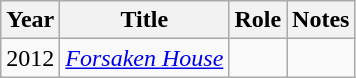<table class="wikitable sortable" >
<tr>
<th>Year</th>
<th>Title</th>
<th>Role</th>
<th>Notes</th>
</tr>
<tr>
<td>2012</td>
<td><em><a href='#'>Forsaken House</a></em></td>
<td></td>
<td></td>
</tr>
</table>
